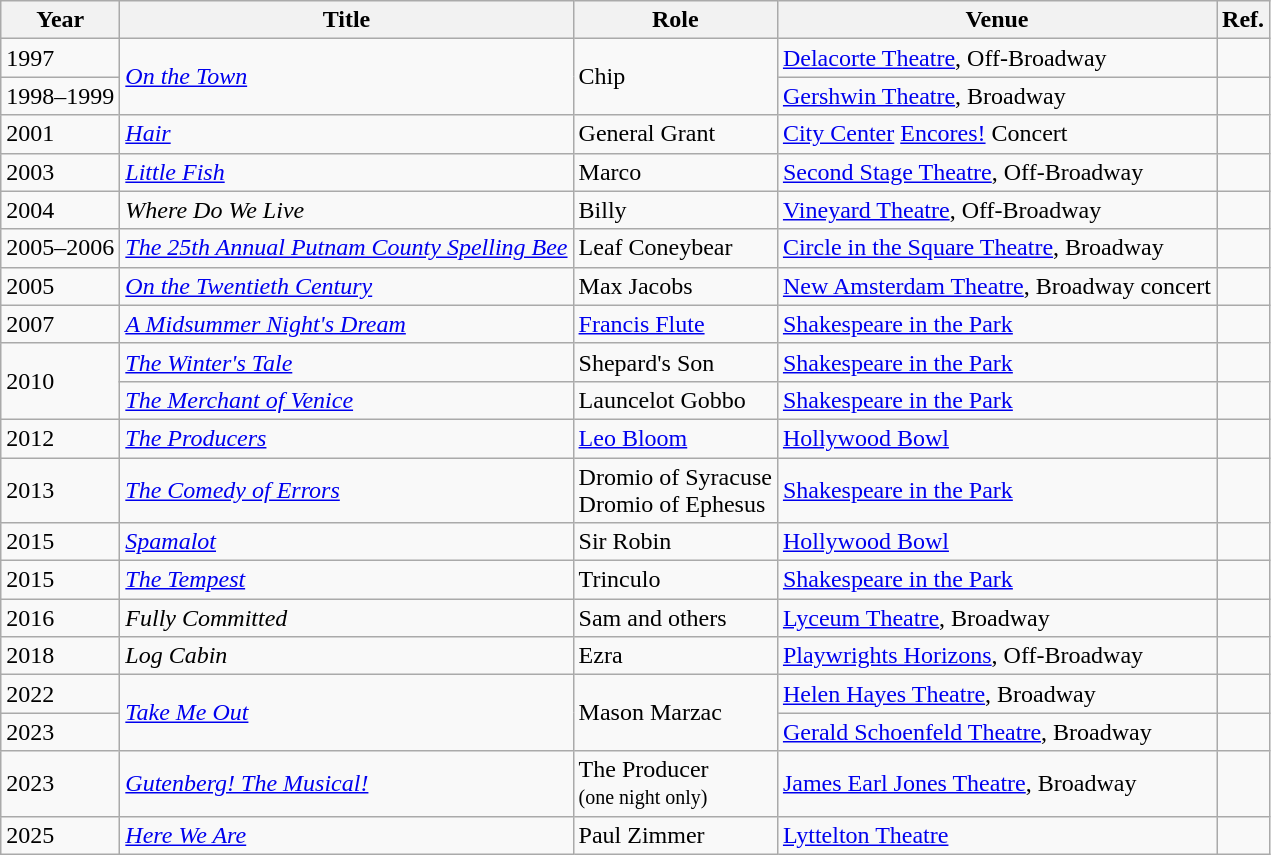<table class="wikitable sortable">
<tr>
<th>Year</th>
<th>Title</th>
<th>Role</th>
<th>Venue</th>
<th class="unsortable">Ref.</th>
</tr>
<tr>
<td>1997</td>
<td rowspan=2><em><a href='#'>On the Town</a></em></td>
<td rowspan=2>Chip</td>
<td><a href='#'>Delacorte Theatre</a>, Off-Broadway</td>
<td></td>
</tr>
<tr>
<td>1998–1999</td>
<td><a href='#'>Gershwin Theatre</a>, Broadway</td>
<td></td>
</tr>
<tr>
<td>2001</td>
<td><em><a href='#'>Hair</a></em></td>
<td>General Grant</td>
<td><a href='#'>City Center</a> <a href='#'>Encores!</a> Concert</td>
<td></td>
</tr>
<tr>
<td>2003</td>
<td><em><a href='#'>Little Fish</a></em></td>
<td>Marco</td>
<td><a href='#'>Second Stage Theatre</a>, Off-Broadway</td>
<td></td>
</tr>
<tr>
<td>2004</td>
<td><em>Where Do We Live</em></td>
<td>Billy</td>
<td><a href='#'>Vineyard Theatre</a>, Off-Broadway</td>
<td></td>
</tr>
<tr>
<td>2005–2006</td>
<td><em><a href='#'>The 25th Annual Putnam County Spelling Bee</a></em></td>
<td>Leaf Coneybear</td>
<td><a href='#'>Circle in the Square Theatre</a>, Broadway</td>
<td></td>
</tr>
<tr>
<td>2005</td>
<td><em><a href='#'>On the Twentieth Century</a></em></td>
<td>Max Jacobs</td>
<td><a href='#'>New Amsterdam Theatre</a>, Broadway concert</td>
<td></td>
</tr>
<tr>
<td>2007</td>
<td><em><a href='#'>A Midsummer Night's Dream</a></em></td>
<td><a href='#'>Francis Flute</a></td>
<td><a href='#'>Shakespeare in the Park</a></td>
<td></td>
</tr>
<tr>
<td rowspan="2">2010</td>
<td><em><a href='#'>The Winter's Tale</a></em></td>
<td>Shepard's Son</td>
<td><a href='#'>Shakespeare in the Park</a></td>
<td></td>
</tr>
<tr>
<td><em><a href='#'>The Merchant of Venice</a></em></td>
<td>Launcelot Gobbo</td>
<td><a href='#'>Shakespeare in the Park</a></td>
<td></td>
</tr>
<tr>
<td>2012</td>
<td><em><a href='#'>The Producers</a></em></td>
<td><a href='#'>Leo Bloom</a></td>
<td><a href='#'>Hollywood Bowl</a></td>
<td></td>
</tr>
<tr>
<td>2013</td>
<td><em><a href='#'>The Comedy of Errors</a></em></td>
<td>Dromio of Syracuse <br> Dromio of Ephesus</td>
<td><a href='#'>Shakespeare in the Park</a></td>
<td></td>
</tr>
<tr>
<td>2015</td>
<td><em><a href='#'>Spamalot</a></em></td>
<td>Sir Robin</td>
<td><a href='#'>Hollywood Bowl</a></td>
<td></td>
</tr>
<tr>
<td>2015</td>
<td><em><a href='#'>The Tempest</a></em></td>
<td>Trinculo</td>
<td><a href='#'>Shakespeare in the Park</a></td>
<td></td>
</tr>
<tr>
<td>2016</td>
<td><em>Fully Committed</em></td>
<td>Sam and others</td>
<td><a href='#'>Lyceum Theatre</a>, Broadway</td>
<td></td>
</tr>
<tr>
<td>2018</td>
<td><em>Log Cabin</em></td>
<td>Ezra</td>
<td><a href='#'>Playwrights Horizons</a>, Off-Broadway</td>
<td></td>
</tr>
<tr>
<td>2022</td>
<td rowspan=2><em><a href='#'>Take Me Out</a></em></td>
<td rowspan=2>Mason Marzac</td>
<td><a href='#'>Helen Hayes Theatre</a>, Broadway</td>
<td></td>
</tr>
<tr>
<td>2023</td>
<td><a href='#'>Gerald Schoenfeld Theatre</a>, Broadway</td>
<td></td>
</tr>
<tr>
<td>2023</td>
<td><em><a href='#'>Gutenberg! The Musical!</a></em></td>
<td>The Producer<br><small>(one night only)</small></td>
<td><a href='#'>James Earl Jones Theatre</a>, Broadway</td>
<td></td>
</tr>
<tr>
<td>2025</td>
<td><em><a href='#'>Here We Are</a></em></td>
<td>Paul Zimmer</td>
<td><a href='#'>Lyttelton Theatre</a></td>
<td></td>
</tr>
</table>
